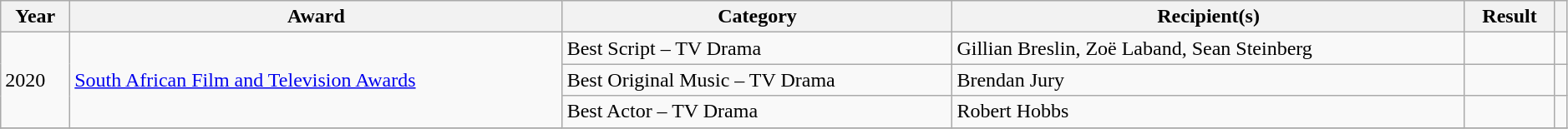<table class="wikitable sortable plainrowheaders" style="width:99%;">
<tr>
<th scope="col">Year</th>
<th scope="col">Award</th>
<th scope="col">Category</th>
<th scope="col">Recipient(s)</th>
<th scope="col">Result</th>
<th scope="col" class="unsortable"></th>
</tr>
<tr>
<td rowspan="3">2020</td>
<td rowspan="3"><a href='#'>South African Film and Television Awards</a></td>
<td>Best Script – TV Drama</td>
<td>Gillian Breslin, Zoë Laband, Sean Steinberg</td>
<td></td>
<td></td>
</tr>
<tr>
<td>Best Original Music – TV Drama</td>
<td>Brendan Jury</td>
<td></td>
<td></td>
</tr>
<tr>
<td>Best Actor – TV Drama</td>
<td>Robert Hobbs</td>
<td></td>
<td></td>
</tr>
<tr>
</tr>
</table>
